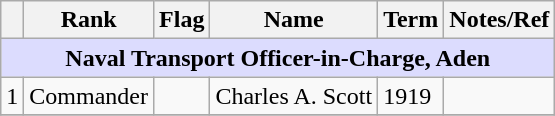<table class="wikitable">
<tr>
<th></th>
<th>Rank</th>
<th>Flag</th>
<th>Name</th>
<th>Term</th>
<th>Notes/Ref</th>
</tr>
<tr>
<td colspan="6" align="center" style="background:#dcdcfe;"><strong>Naval Transport Officer-in-Charge, Aden</strong></td>
</tr>
<tr>
<td>1</td>
<td>Commander</td>
<td></td>
<td>Charles A. Scott</td>
<td>1919</td>
<td></td>
</tr>
<tr>
</tr>
</table>
